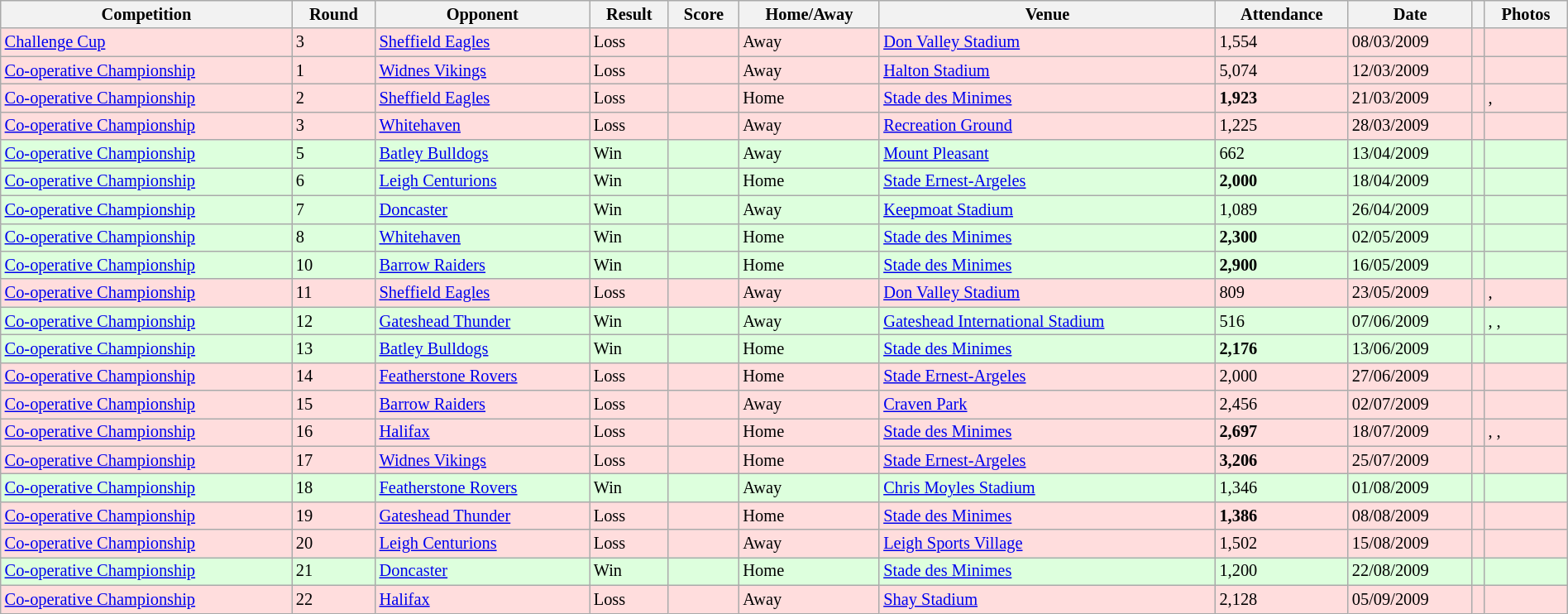<table class="wikitable" style="font-size:85%;" width="100%">
<tr>
<th>Competition</th>
<th>Round</th>
<th>Opponent</th>
<th>Result</th>
<th>Score</th>
<th>Home/Away</th>
<th>Venue</th>
<th>Attendance</th>
<th>Date</th>
<th Online video></th>
<th>Photos</th>
</tr>
<tr bgcolor="#ffdddd">
<td><a href='#'>Challenge Cup</a></td>
<td>3</td>
<td> <a href='#'>Sheffield Eagles</a></td>
<td>Loss</td>
<td></td>
<td>Away</td>
<td><a href='#'>Don Valley Stadium</a></td>
<td>1,554</td>
<td>08/03/2009</td>
<td></td>
<td></td>
</tr>
<tr bgcolor="#ffdddd">
<td><a href='#'>Co-operative Championship</a></td>
<td>1</td>
<td> <a href='#'>Widnes Vikings</a></td>
<td>Loss</td>
<td></td>
<td>Away</td>
<td><a href='#'>Halton Stadium</a></td>
<td>5,074</td>
<td>12/03/2009</td>
<td></td>
<td></td>
</tr>
<tr bgcolor="#ffdddd">
<td><a href='#'>Co-operative Championship</a></td>
<td>2</td>
<td> <a href='#'>Sheffield Eagles</a></td>
<td>Loss</td>
<td></td>
<td>Home</td>
<td><a href='#'>Stade des Minimes</a></td>
<td><strong>1,923</strong></td>
<td>21/03/2009</td>
<td></td>
<td>, </td>
</tr>
<tr bgcolor="#ffdddd">
<td><a href='#'>Co-operative Championship</a></td>
<td>3</td>
<td> <a href='#'>Whitehaven</a></td>
<td>Loss</td>
<td></td>
<td>Away</td>
<td><a href='#'>Recreation Ground</a></td>
<td>1,225</td>
<td>28/03/2009</td>
<td></td>
<td></td>
</tr>
<tr bgcolor="#ddffdd">
<td><a href='#'>Co-operative Championship</a></td>
<td>5</td>
<td> <a href='#'>Batley Bulldogs</a></td>
<td>Win</td>
<td></td>
<td>Away</td>
<td><a href='#'>Mount Pleasant</a></td>
<td>662</td>
<td>13/04/2009</td>
<td></td>
<td></td>
</tr>
<tr bgcolor="#ddffdd">
<td><a href='#'>Co-operative Championship</a></td>
<td>6</td>
<td> <a href='#'>Leigh Centurions</a></td>
<td>Win</td>
<td></td>
<td>Home</td>
<td><a href='#'>Stade Ernest-Argeles</a></td>
<td><strong>2,000</strong></td>
<td>18/04/2009</td>
<td></td>
<td></td>
</tr>
<tr bgcolor="#ddffdd">
<td><a href='#'>Co-operative Championship</a></td>
<td>7</td>
<td> <a href='#'>Doncaster</a></td>
<td>Win</td>
<td></td>
<td>Away</td>
<td><a href='#'>Keepmoat Stadium</a></td>
<td>1,089</td>
<td>26/04/2009</td>
<td></td>
<td></td>
</tr>
<tr bgcolor="#ddffdd">
<td><a href='#'>Co-operative Championship</a></td>
<td>8</td>
<td> <a href='#'>Whitehaven</a></td>
<td>Win</td>
<td></td>
<td>Home</td>
<td><a href='#'>Stade des Minimes</a></td>
<td><strong>2,300</strong></td>
<td>02/05/2009</td>
<td></td>
<td></td>
</tr>
<tr bgcolor="#ddffdd">
<td><a href='#'>Co-operative Championship</a></td>
<td>10</td>
<td> <a href='#'>Barrow Raiders</a></td>
<td>Win</td>
<td></td>
<td>Home</td>
<td><a href='#'>Stade des Minimes</a></td>
<td><strong>2,900</strong></td>
<td>16/05/2009</td>
<td></td>
<td></td>
</tr>
<tr bgcolor="#ffdddd">
<td><a href='#'>Co-operative Championship</a></td>
<td>11</td>
<td> <a href='#'>Sheffield Eagles</a></td>
<td>Loss</td>
<td></td>
<td>Away</td>
<td><a href='#'>Don Valley Stadium</a></td>
<td>809</td>
<td>23/05/2009</td>
<td></td>
<td>, </td>
</tr>
<tr bgcolor="#ddffdd">
<td><a href='#'>Co-operative Championship</a></td>
<td>12</td>
<td> <a href='#'>Gateshead Thunder</a></td>
<td>Win</td>
<td></td>
<td>Away</td>
<td><a href='#'>Gateshead International Stadium</a></td>
<td>516</td>
<td>07/06/2009</td>
<td></td>
<td>, , </td>
</tr>
<tr bgcolor="#ddffdd">
<td><a href='#'>Co-operative Championship</a></td>
<td>13</td>
<td> <a href='#'>Batley Bulldogs</a></td>
<td>Win</td>
<td></td>
<td>Home</td>
<td><a href='#'>Stade des Minimes</a></td>
<td><strong>2,176</strong></td>
<td>13/06/2009</td>
<td></td>
<td></td>
</tr>
<tr bgcolor="#ffdddd">
<td><a href='#'>Co-operative Championship</a></td>
<td>14</td>
<td> <a href='#'>Featherstone Rovers</a></td>
<td>Loss</td>
<td></td>
<td>Home</td>
<td><a href='#'>Stade Ernest-Argeles</a></td>
<td>2,000</td>
<td>27/06/2009</td>
<td></td>
<td></td>
</tr>
<tr bgcolor="#ffdddd">
<td><a href='#'>Co-operative Championship</a></td>
<td>15</td>
<td> <a href='#'>Barrow Raiders</a></td>
<td>Loss</td>
<td></td>
<td>Away</td>
<td><a href='#'>Craven Park</a></td>
<td>2,456</td>
<td>02/07/2009</td>
<td></td>
<td></td>
</tr>
<tr bgcolor="#ffdddd">
<td><a href='#'>Co-operative Championship</a></td>
<td>16</td>
<td> <a href='#'>Halifax</a></td>
<td>Loss</td>
<td></td>
<td>Home</td>
<td><a href='#'>Stade des Minimes</a></td>
<td><strong>2,697</strong></td>
<td>18/07/2009</td>
<td></td>
<td>, , </td>
</tr>
<tr bgcolor="#ffdddd">
<td><a href='#'>Co-operative Championship</a></td>
<td>17</td>
<td> <a href='#'>Widnes Vikings</a></td>
<td>Loss</td>
<td></td>
<td>Home</td>
<td><a href='#'>Stade Ernest-Argeles</a></td>
<td><strong>3,206</strong></td>
<td>25/07/2009</td>
<td></td>
<td></td>
</tr>
<tr bgcolor="#ddffdd">
<td><a href='#'>Co-operative Championship</a></td>
<td>18</td>
<td> <a href='#'>Featherstone Rovers</a></td>
<td>Win</td>
<td></td>
<td>Away</td>
<td><a href='#'>Chris Moyles Stadium</a></td>
<td>1,346</td>
<td>01/08/2009</td>
<td></td>
<td></td>
</tr>
<tr bgcolor="#ffdddd">
<td><a href='#'>Co-operative Championship</a></td>
<td>19</td>
<td> <a href='#'>Gateshead Thunder</a></td>
<td>Loss</td>
<td></td>
<td>Home</td>
<td><a href='#'>Stade des Minimes</a></td>
<td><strong>1,386</strong></td>
<td>08/08/2009</td>
<td></td>
<td></td>
</tr>
<tr bgcolor="#ffdddd">
<td><a href='#'>Co-operative Championship</a></td>
<td>20</td>
<td> <a href='#'>Leigh Centurions</a></td>
<td>Loss</td>
<td></td>
<td>Away</td>
<td><a href='#'>Leigh Sports Village</a></td>
<td>1,502</td>
<td>15/08/2009</td>
<td></td>
<td></td>
</tr>
<tr bgcolor="#ddffdd">
<td><a href='#'>Co-operative Championship</a></td>
<td>21</td>
<td> <a href='#'>Doncaster</a></td>
<td>Win</td>
<td></td>
<td>Home</td>
<td><a href='#'>Stade des Minimes</a></td>
<td>1,200</td>
<td>22/08/2009</td>
<td></td>
<td></td>
</tr>
<tr bgcolor="#ffdddd">
<td><a href='#'>Co-operative Championship</a></td>
<td>22</td>
<td> <a href='#'>Halifax</a></td>
<td>Loss</td>
<td></td>
<td>Away</td>
<td><a href='#'>Shay Stadium</a></td>
<td>2,128</td>
<td>05/09/2009</td>
<td></td>
<td></td>
</tr>
</table>
